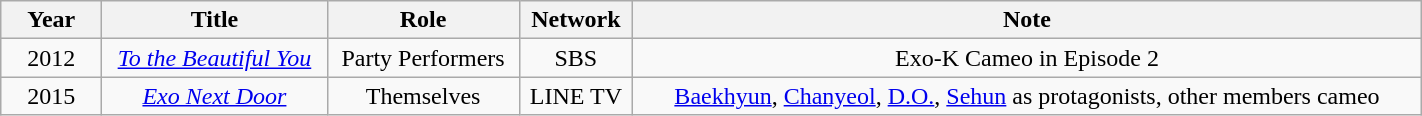<table class="wikitable" style="text-align:center; font-size:100%; width:75%">
<tr>
<th width="60">Year</th>
<th>Title</th>
<th>Role</th>
<th>Network</th>
<th>Note</th>
</tr>
<tr>
<td>2012</td>
<td><em><a href='#'>To the Beautiful You</a></em></td>
<td>Party Performers</td>
<td>SBS</td>
<td>Exo-K Cameo in Episode 2</td>
</tr>
<tr>
<td>2015</td>
<td><em><a href='#'>Exo Next Door</a></em></td>
<td>Themselves</td>
<td>LINE TV</td>
<td><a href='#'>Baekhyun</a>, <a href='#'>Chanyeol</a>, <a href='#'>D.O.</a>, <a href='#'>Sehun</a> as protagonists, other members cameo</td>
</tr>
</table>
